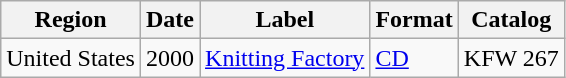<table class="wikitable">
<tr>
<th>Region</th>
<th>Date</th>
<th>Label</th>
<th>Format</th>
<th>Catalog</th>
</tr>
<tr>
<td>United States</td>
<td>2000</td>
<td><a href='#'>Knitting Factory</a></td>
<td><a href='#'>CD</a></td>
<td>KFW 267</td>
</tr>
</table>
